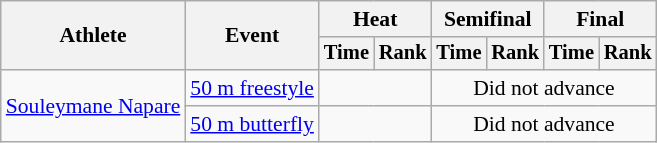<table class="wikitable" style="text-align:center; font-size:90%">
<tr>
<th rowspan="2">Athlete</th>
<th rowspan="2">Event</th>
<th colspan="2">Heat</th>
<th colspan="2">Semifinal</th>
<th colspan="2">Final</th>
</tr>
<tr style="font-size:95%">
<th>Time</th>
<th>Rank</th>
<th>Time</th>
<th>Rank</th>
<th>Time</th>
<th>Rank</th>
</tr>
<tr>
<td align=left rowspan=2><a href='#'>Souleymane Napare</a></td>
<td align=left><a href='#'>50 m freestyle</a></td>
<td colspan=2></td>
<td colspan=4>Did not advance</td>
</tr>
<tr>
<td align=left><a href='#'>50 m butterfly</a></td>
<td colspan=2></td>
<td colspan=4>Did not advance</td>
</tr>
</table>
